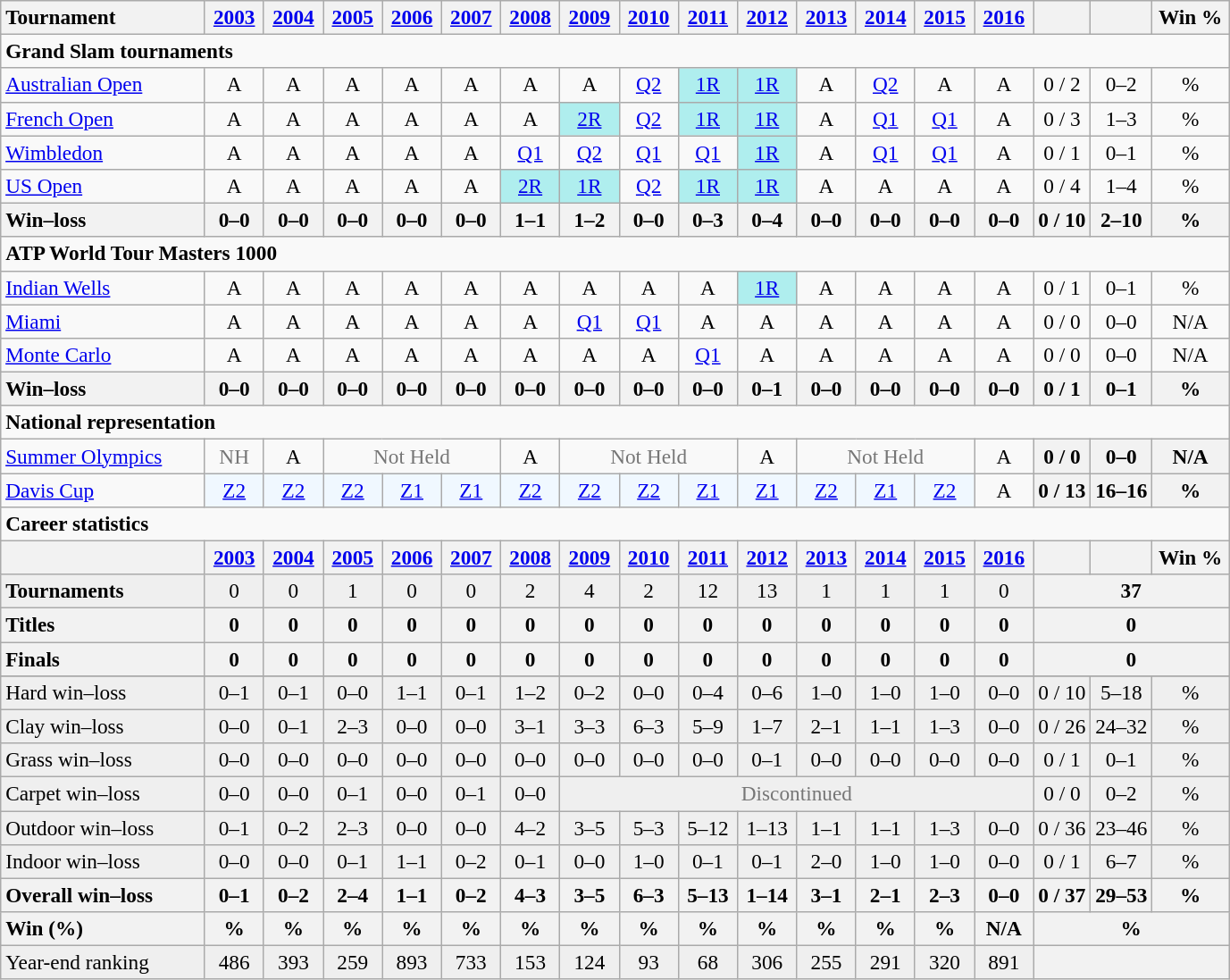<table class=wikitable style=text-align:center;font-size:97%>
<tr>
<th width=145 style="text-align:left;">Tournament</th>
<th width="37"><a href='#'>2003</a></th>
<th width=37><a href='#'>2004</a></th>
<th width=37><a href='#'>2005</a></th>
<th width=37><a href='#'>2006</a></th>
<th width=37><a href='#'>2007</a></th>
<th width=37><a href='#'>2008</a></th>
<th width=37><a href='#'>2009</a></th>
<th width=37><a href='#'>2010</a></th>
<th width=37><a href='#'>2011</a></th>
<th width=37><a href='#'>2012</a></th>
<th width=37><a href='#'>2013</a></th>
<th width=37><a href='#'>2014</a></th>
<th width=37><a href='#'>2015</a></th>
<th width=37><a href='#'>2016</a></th>
<th></th>
<th></th>
<th width=50>Win %</th>
</tr>
<tr>
<td colspan=18 align=left><strong>Grand Slam tournaments</strong></td>
</tr>
<tr>
<td align=left><a href='#'>Australian Open</a></td>
<td>A</td>
<td>A</td>
<td>A</td>
<td>A</td>
<td>A</td>
<td>A</td>
<td>A</td>
<td><a href='#'>Q2</a></td>
<td bgcolor=afeeee><a href='#'>1R</a></td>
<td bgcolor=afeeee><a href='#'>1R</a></td>
<td>A</td>
<td><a href='#'>Q2</a></td>
<td>A</td>
<td>A</td>
<td>0 / 2</td>
<td>0–2</td>
<td>%</td>
</tr>
<tr>
<td align=left><a href='#'>French Open</a></td>
<td>A</td>
<td>A</td>
<td>A</td>
<td>A</td>
<td>A</td>
<td>A</td>
<td bgcolor=afeeee><a href='#'>2R</a></td>
<td><a href='#'>Q2</a></td>
<td bgcolor=afeeee><a href='#'>1R</a></td>
<td bgcolor=afeeee><a href='#'>1R</a></td>
<td>A</td>
<td><a href='#'>Q1</a></td>
<td><a href='#'>Q1</a></td>
<td>A</td>
<td>0 / 3</td>
<td>1–3</td>
<td>%</td>
</tr>
<tr>
<td align=left><a href='#'>Wimbledon</a></td>
<td>A</td>
<td>A</td>
<td>A</td>
<td>A</td>
<td>A</td>
<td><a href='#'>Q1</a></td>
<td><a href='#'>Q2</a></td>
<td><a href='#'>Q1</a></td>
<td><a href='#'>Q1</a></td>
<td bgcolor=afeeee><a href='#'>1R</a></td>
<td>A</td>
<td><a href='#'>Q1</a></td>
<td><a href='#'>Q1</a></td>
<td>A</td>
<td>0 / 1</td>
<td>0–1</td>
<td>%</td>
</tr>
<tr>
<td align=left><a href='#'>US Open</a></td>
<td>A</td>
<td>A</td>
<td>A</td>
<td>A</td>
<td>A</td>
<td bgcolor=afeeee><a href='#'>2R</a></td>
<td bgcolor=afeeee><a href='#'>1R</a></td>
<td><a href='#'>Q2</a></td>
<td bgcolor=afeeee><a href='#'>1R</a></td>
<td bgcolor=afeeee><a href='#'>1R</a></td>
<td>A</td>
<td>A</td>
<td>A</td>
<td>A</td>
<td>0 / 4</td>
<td>1–4</td>
<td>%</td>
</tr>
<tr>
<th style=text-align:left>Win–loss</th>
<th>0–0</th>
<th>0–0</th>
<th>0–0</th>
<th>0–0</th>
<th>0–0</th>
<th>1–1</th>
<th>1–2</th>
<th>0–0</th>
<th>0–3</th>
<th>0–4</th>
<th>0–0</th>
<th>0–0</th>
<th>0–0</th>
<th>0–0</th>
<th>0 / 10</th>
<th>2–10</th>
<th>%</th>
</tr>
<tr>
<td colspan=18 align=left><strong>ATP World Tour Masters 1000</strong></td>
</tr>
<tr>
<td align=left><a href='#'>Indian Wells</a></td>
<td>A</td>
<td>A</td>
<td>A</td>
<td>A</td>
<td>A</td>
<td>A</td>
<td>A</td>
<td>A</td>
<td>A</td>
<td bgcolor=afeeee><a href='#'>1R</a></td>
<td>A</td>
<td>A</td>
<td>A</td>
<td>A</td>
<td>0 / 1</td>
<td>0–1</td>
<td>%</td>
</tr>
<tr>
<td align=left><a href='#'>Miami</a></td>
<td>A</td>
<td>A</td>
<td>A</td>
<td>A</td>
<td>A</td>
<td>A</td>
<td><a href='#'>Q1</a></td>
<td><a href='#'>Q1</a></td>
<td>A</td>
<td>A</td>
<td>A</td>
<td>A</td>
<td>A</td>
<td>A</td>
<td>0 / 0</td>
<td>0–0</td>
<td>N/A</td>
</tr>
<tr>
<td align=left><a href='#'>Monte Carlo</a></td>
<td>A</td>
<td>A</td>
<td>A</td>
<td>A</td>
<td>A</td>
<td>A</td>
<td>A</td>
<td>A</td>
<td><a href='#'>Q1</a></td>
<td>A</td>
<td>A</td>
<td>A</td>
<td>A</td>
<td>A</td>
<td>0 / 0</td>
<td>0–0</td>
<td>N/A</td>
</tr>
<tr>
<th style=text-align:left>Win–loss</th>
<th>0–0</th>
<th>0–0</th>
<th>0–0</th>
<th>0–0</th>
<th>0–0</th>
<th>0–0</th>
<th>0–0</th>
<th>0–0</th>
<th>0–0</th>
<th>0–1</th>
<th>0–0</th>
<th>0–0</th>
<th>0–0</th>
<th>0–0</th>
<th>0 / 1</th>
<th>0–1</th>
<th>%</th>
</tr>
<tr>
<td colspan="18" style="text-align:left;"><strong>National representation</strong></td>
</tr>
<tr>
<td align=left><a href='#'>Summer Olympics</a></td>
<td style=color:#767676>NH</td>
<td>A</td>
<td colspan=3 style=color:#767676>Not Held</td>
<td>A</td>
<td colspan=3 style=color:#767676>Not Held</td>
<td>A</td>
<td colspan=3 style=color:#767676>Not Held</td>
<td>A</td>
<th>0 / 0</th>
<th>0–0</th>
<th>N/A</th>
</tr>
<tr>
<td align=left><a href='#'>Davis Cup</a></td>
<td bgcolor=f0f8ff><a href='#'>Z2</a></td>
<td bgcolor=f0f8ff><a href='#'>Z2</a></td>
<td bgcolor=f0f8ff><a href='#'>Z2</a></td>
<td bgcolor=f0f8ff><a href='#'>Z1</a></td>
<td bgcolor=f0f8ff><a href='#'>Z1</a></td>
<td bgcolor=f0f8ff><a href='#'>Z2</a></td>
<td bgcolor=f0f8ff><a href='#'>Z2</a></td>
<td bgcolor=f0f8ff><a href='#'>Z2</a></td>
<td bgcolor=f0f8ff><a href='#'>Z1</a></td>
<td bgcolor=f0f8ff><a href='#'>Z1</a></td>
<td bgcolor=f0f8ff><a href='#'>Z2</a></td>
<td bgcolor=f0f8ff><a href='#'>Z1</a></td>
<td bgcolor=f0f8ff><a href='#'>Z2</a></td>
<td>A</td>
<th>0 / 13</th>
<th>16–16</th>
<th>%</th>
</tr>
<tr>
<td colspan="18" style="text-align:left;"><strong>Career statistics</strong></td>
</tr>
<tr>
<th></th>
<th><a href='#'>2003</a></th>
<th><a href='#'>2004</a></th>
<th><a href='#'>2005</a></th>
<th><a href='#'>2006</a></th>
<th><a href='#'>2007</a></th>
<th><a href='#'>2008</a></th>
<th><a href='#'>2009</a></th>
<th><a href='#'>2010</a></th>
<th><a href='#'>2011</a></th>
<th><a href='#'>2012</a></th>
<th><a href='#'>2013</a></th>
<th><a href='#'>2014</a></th>
<th><a href='#'>2015</a></th>
<th><a href='#'>2016</a></th>
<th></th>
<th></th>
<th>Win %</th>
</tr>
<tr style="background:#efefef;">
<td align=left><strong>Tournaments</strong></td>
<td>0</td>
<td>0</td>
<td>1</td>
<td>0</td>
<td>0</td>
<td>2</td>
<td>4</td>
<td>2</td>
<td>12</td>
<td>13</td>
<td>1</td>
<td>1</td>
<td>1</td>
<td>0</td>
<th colspan=3>37</th>
</tr>
<tr>
<th style=text-align:left>Titles</th>
<th>0</th>
<th>0</th>
<th>0</th>
<th>0</th>
<th>0</th>
<th>0</th>
<th>0</th>
<th>0</th>
<th>0</th>
<th>0</th>
<th>0</th>
<th>0</th>
<th>0</th>
<th>0</th>
<th colspan=3>0</th>
</tr>
<tr>
<th style=text-align:left>Finals</th>
<th>0</th>
<th>0</th>
<th>0</th>
<th>0</th>
<th>0</th>
<th>0</th>
<th>0</th>
<th>0</th>
<th>0</th>
<th>0</th>
<th>0</th>
<th>0</th>
<th>0</th>
<th>0</th>
<th colspan=3>0</th>
</tr>
<tr>
</tr>
<tr style="background:#efefef;">
<td align=left>Hard win–loss</td>
<td>0–1</td>
<td>0–1</td>
<td>0–0</td>
<td>1–1</td>
<td>0–1</td>
<td>1–2</td>
<td>0–2</td>
<td>0–0</td>
<td>0–4</td>
<td>0–6</td>
<td>1–0</td>
<td>1–0</td>
<td>1–0</td>
<td>0–0</td>
<td>0 / 10</td>
<td>5–18</td>
<td>%</td>
</tr>
<tr bgcolor=efefef>
<td align=left>Clay win–loss</td>
<td>0–0</td>
<td>0–1</td>
<td>2–3</td>
<td>0–0</td>
<td>0–0</td>
<td>3–1</td>
<td>3–3</td>
<td>6–3</td>
<td>5–9</td>
<td>1–7</td>
<td>2–1</td>
<td>1–1</td>
<td>1–3</td>
<td>0–0</td>
<td>0 / 26</td>
<td>24–32</td>
<td>%</td>
</tr>
<tr bgcolor=efefef>
<td align=left>Grass win–loss</td>
<td>0–0</td>
<td>0–0</td>
<td>0–0</td>
<td>0–0</td>
<td>0–0</td>
<td>0–0</td>
<td>0–0</td>
<td>0–0</td>
<td>0–0</td>
<td>0–1</td>
<td>0–0</td>
<td>0–0</td>
<td>0–0</td>
<td>0–0</td>
<td>0 / 1</td>
<td>0–1</td>
<td>%</td>
</tr>
<tr bgcolor=efefef>
<td align=left>Carpet win–loss</td>
<td>0–0</td>
<td>0–0</td>
<td>0–1</td>
<td>0–0</td>
<td>0–1</td>
<td>0–0</td>
<td colspan=8 style=color:#767676>Discontinued</td>
<td>0 / 0</td>
<td>0–2</td>
<td>%</td>
</tr>
<tr style="background:#efefef;">
<td align=left>Outdoor win–loss</td>
<td>0–1</td>
<td>0–2</td>
<td>2–3</td>
<td>0–0</td>
<td>0–0</td>
<td>4–2</td>
<td>3–5</td>
<td>5–3</td>
<td>5–12</td>
<td>1–13</td>
<td>1–1</td>
<td>1–1</td>
<td>1–3</td>
<td>0–0</td>
<td>0 / 36</td>
<td>23–46</td>
<td>%</td>
</tr>
<tr style="background:#efefef;">
<td align=left>Indoor win–loss</td>
<td>0–0</td>
<td>0–0</td>
<td>0–1</td>
<td>1–1</td>
<td>0–2</td>
<td>0–1</td>
<td>0–0</td>
<td>1–0</td>
<td>0–1</td>
<td>0–1</td>
<td>2–0</td>
<td>1–0</td>
<td>1–0</td>
<td>0–0</td>
<td>0 / 1</td>
<td>6–7</td>
<td>%</td>
</tr>
<tr>
<th style=text-align:left>Overall win–loss</th>
<th>0–1</th>
<th>0–2</th>
<th>2–4</th>
<th>1–1</th>
<th>0–2</th>
<th>4–3</th>
<th>3–5</th>
<th>6–3</th>
<th>5–13</th>
<th>1–14</th>
<th>3–1</th>
<th>2–1</th>
<th>2–3</th>
<th>0–0</th>
<th>0 / 37</th>
<th>29–53</th>
<th>%</th>
</tr>
<tr>
<th style=text-align:left>Win (%)</th>
<th>%</th>
<th>%</th>
<th>%</th>
<th>%</th>
<th>%</th>
<th>%</th>
<th>%</th>
<th>%</th>
<th>%</th>
<th>%</th>
<th>%</th>
<th>%</th>
<th>%</th>
<th>N/A</th>
<th colspan=3>%</th>
</tr>
<tr bgcolor=efefef>
<td align=left>Year-end ranking</td>
<td>486</td>
<td>393</td>
<td>259</td>
<td>893</td>
<td>733</td>
<td>153</td>
<td>124</td>
<td>93</td>
<td>68</td>
<td>306</td>
<td>255</td>
<td>291</td>
<td>320</td>
<td>891</td>
<th colspan=3></th>
</tr>
</table>
